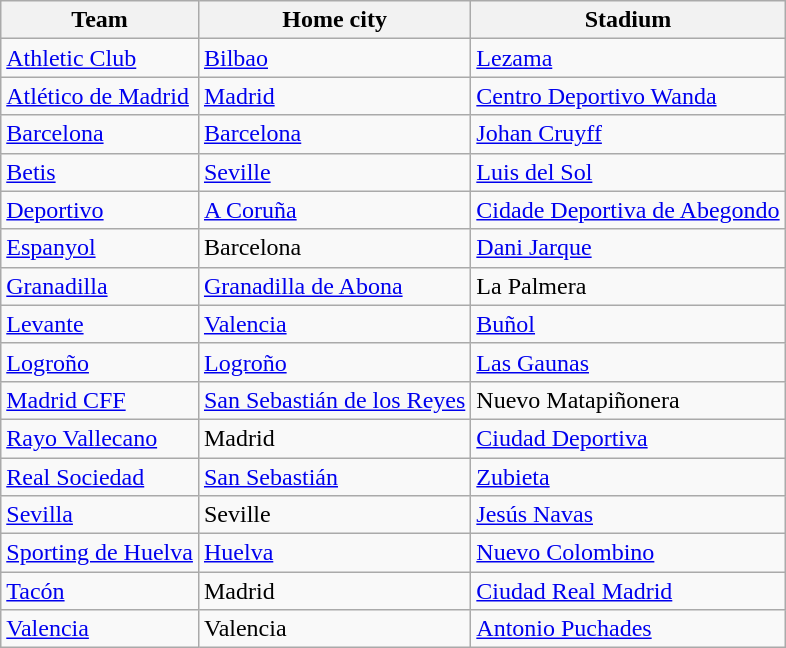<table class="wikitable sortable">
<tr>
<th>Team</th>
<th>Home city</th>
<th>Stadium</th>
</tr>
<tr>
<td><a href='#'>Athletic Club</a></td>
<td> <a href='#'>Bilbao</a></td>
<td><a href='#'>Lezama</a></td>
</tr>
<tr>
<td><a href='#'>Atlético de Madrid</a></td>
<td> <a href='#'>Madrid</a></td>
<td><a href='#'>Centro Deportivo Wanda</a></td>
</tr>
<tr>
<td><a href='#'>Barcelona</a></td>
<td> <a href='#'>Barcelona</a></td>
<td><a href='#'>Johan Cruyff</a></td>
</tr>
<tr>
<td><a href='#'>Betis</a></td>
<td> <a href='#'>Seville</a></td>
<td><a href='#'>Luis del Sol</a></td>
</tr>
<tr>
<td><a href='#'>Deportivo</a></td>
<td> <a href='#'>A Coruña</a></td>
<td><a href='#'>Cidade Deportiva de Abegondo</a></td>
</tr>
<tr>
<td><a href='#'>Espanyol</a></td>
<td> Barcelona</td>
<td><a href='#'>Dani Jarque</a></td>
</tr>
<tr>
<td><a href='#'>Granadilla</a></td>
<td> <a href='#'>Granadilla de Abona</a></td>
<td>La Palmera</td>
</tr>
<tr>
<td><a href='#'>Levante</a></td>
<td> <a href='#'>Valencia</a></td>
<td><a href='#'>Buñol</a></td>
</tr>
<tr>
<td><a href='#'>Logroño</a></td>
<td> <a href='#'>Logroño</a></td>
<td><a href='#'>Las Gaunas</a></td>
</tr>
<tr>
<td><a href='#'>Madrid CFF</a></td>
<td> <a href='#'>San Sebastián de los Reyes</a></td>
<td>Nuevo Matapiñonera</td>
</tr>
<tr>
<td><a href='#'>Rayo Vallecano</a></td>
<td> Madrid</td>
<td><a href='#'>Ciudad Deportiva</a></td>
</tr>
<tr>
<td><a href='#'>Real Sociedad</a></td>
<td> <a href='#'>San Sebastián</a></td>
<td><a href='#'>Zubieta</a></td>
</tr>
<tr>
<td><a href='#'>Sevilla</a></td>
<td> Seville</td>
<td><a href='#'>Jesús Navas</a></td>
</tr>
<tr>
<td><a href='#'>Sporting de Huelva</a></td>
<td> <a href='#'>Huelva</a></td>
<td><a href='#'>Nuevo Colombino</a></td>
</tr>
<tr>
<td><a href='#'>Tacón</a></td>
<td> Madrid</td>
<td><a href='#'>Ciudad Real Madrid</a></td>
</tr>
<tr>
<td><a href='#'>Valencia</a></td>
<td> Valencia</td>
<td><a href='#'>Antonio Puchades</a></td>
</tr>
</table>
